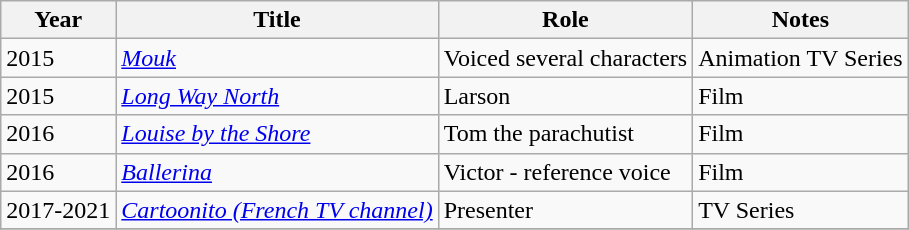<table class="wikitable sortable">
<tr>
<th>Year</th>
<th>Title</th>
<th>Role</th>
<th>Notes</th>
</tr>
<tr>
<td>2015</td>
<td><em><a href='#'>Mouk</a></em></td>
<td>Voiced several characters</td>
<td>Animation TV Series</td>
</tr>
<tr>
<td>2015</td>
<td><em><a href='#'>Long Way North</a></em></td>
<td>Larson</td>
<td>Film</td>
</tr>
<tr>
<td>2016</td>
<td><em><a href='#'>Louise by the Shore</a></em></td>
<td>Tom the parachutist</td>
<td>Film</td>
</tr>
<tr>
<td>2016</td>
<td><em><a href='#'>Ballerina</a></em></td>
<td>Victor - reference voice</td>
<td>Film</td>
</tr>
<tr>
<td>2017-2021</td>
<td><em><a href='#'>Cartoonito (French TV channel)</a></em></td>
<td>Presenter</td>
<td>TV Series</td>
</tr>
<tr>
</tr>
</table>
